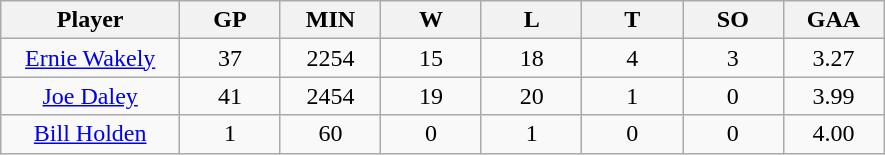<table class="wikitable sortable">
<tr>
<th bgcolor="#DDDDFF" width="16%">Player</th>
<th bgcolor="#DDDDFF" width="9%">GP</th>
<th bgcolor="#DDDDFF" width="9%">MIN</th>
<th bgcolor="#DDDDFF" width="9%">W</th>
<th bgcolor="#DDDDFF" width="9%">L</th>
<th bgcolor="#DDDDFF" width="9%">T</th>
<th bgcolor="#DDDDFF" width="9%">SO</th>
<th bgcolor="#DDDDFF" width="9%">GAA</th>
</tr>
<tr align="center">
<td><a href='#'>Ernie Wakely</a></td>
<td>37</td>
<td>2254</td>
<td>15</td>
<td>18</td>
<td>4</td>
<td>3</td>
<td>3.27</td>
</tr>
<tr align="center">
<td><a href='#'>Joe Daley</a></td>
<td>41</td>
<td>2454</td>
<td>19</td>
<td>20</td>
<td>1</td>
<td>0</td>
<td>3.99</td>
</tr>
<tr align="center">
<td><a href='#'>Bill Holden</a></td>
<td>1</td>
<td>60</td>
<td>0</td>
<td>1</td>
<td>0</td>
<td>0</td>
<td>4.00</td>
</tr>
</table>
